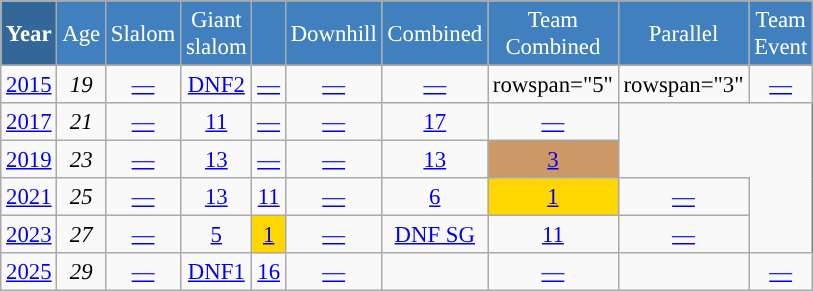<table class="wikitable" style="font-size:95%; text-align:center; border:grey solid 1px; border-collapse:collapse;" width="40%">
<tr style="background-color:#369; color:white;">
<td rowspan="2" colspan="1" width="4%"><strong>Year</strong></td>
</tr>
<tr style="background-color:#4180be; color:white;">
<td width="3%">Age</td>
<td width="5%">Slalom</td>
<td width="5%">Giant<br>slalom</td>
<td width="5%"></td>
<td width="5%">Downhill</td>
<td width="5%">Combined</td>
<td width="5%">Team<br>Combined</td>
<td width="5%">Parallel</td>
<td width="5%">Team Event</td>
</tr>
<tr style="background-color:#8CB2D8; color:white;">
</tr>
<tr>
<td><a href='#'>2015</a></td>
<td><em>19</em></td>
<td><a href='#'>—</a></td>
<td><a href='#'>DNF2</a></td>
<td><a href='#'>—</a></td>
<td><a href='#'>—</a></td>
<td><a href='#'>—</a></td>
<td>rowspan="5"</td>
<td>rowspan="3" </td>
<td><a href='#'>—</a></td>
</tr>
<tr>
<td><a href='#'>2017</a></td>
<td><em>21</em></td>
<td><a href='#'>—</a></td>
<td><a href='#'>11</a></td>
<td><a href='#'>—</a></td>
<td><a href='#'>—</a></td>
<td><a href='#'>17</a></td>
<td><a href='#'>—</a></td>
</tr>
<tr>
<td><a href='#'>2019</a></td>
<td><em>23</em></td>
<td><a href='#'>—</a></td>
<td><a href='#'>13</a></td>
<td><a href='#'>—</a></td>
<td><a href='#'>—</a></td>
<td><a href='#'>13</a></td>
<td style="background:#cc9966;"><a href='#'>3</a></td>
</tr>
<tr>
<td><a href='#'>2021</a></td>
<td><em>25</em></td>
<td><a href='#'>—</a></td>
<td><a href='#'>13</a></td>
<td><a href='#'>11</a></td>
<td><a href='#'>—</a></td>
<td><a href='#'>6</a></td>
<td style="background:gold;"><a href='#'>1</a></td>
<td><a href='#'>—</a></td>
</tr>
<tr>
<td><a href='#'>2023</a></td>
<td><em>27</em></td>
<td><a href='#'>—</a></td>
<td><a href='#'>5</a></td>
<td style="background:gold;"><a href='#'>1</a></td>
<td><a href='#'>—</a></td>
<td><a href='#'>DNF SG</a></td>
<td><a href='#'>11</a></td>
<td><a href='#'>—</a></td>
</tr>
<tr>
<td><a href='#'>2025</a></td>
<td><em>29</em></td>
<td><a href='#'>—</a></td>
<td><a href='#'>DNF1</a></td>
<td><a href='#'>16</a></td>
<td><a href='#'>—</a></td>
<td></td>
<td><a href='#'>—</a></td>
<td></td>
<td><a href='#'>—</a></td>
</tr>
</table>
